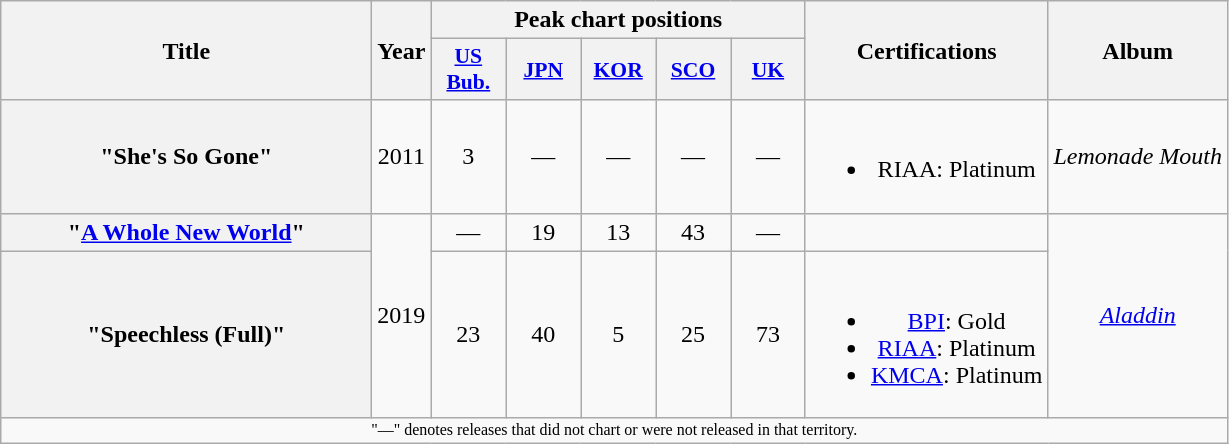<table class="wikitable plainrowheaders" style="text-align:center;">
<tr>
<th scope="col" rowspan="2" style="width:15em;">Title</th>
<th scope="col" rowspan="2">Year</th>
<th colspan="5">Peak chart positions</th>
<th scope="col" rowspan="2">Certifications</th>
<th scope="col" rowspan="2">Album</th>
</tr>
<tr>
<th scope="col" style="width:3em;font-size:90%;"><a href='#'>US<br>Bub.</a><br></th>
<th scope="col" style="width:3em;font-size:90%;"><a href='#'>JPN</a><br></th>
<th scope="col" style="width:3em;font-size:90%;"><a href='#'>KOR</a><br></th>
<th scope="col" style="width:3em;font-size:90%;"><a href='#'>SCO</a><br></th>
<th scope="col" style="width:3em;font-size:90%;"><a href='#'>UK</a><br></th>
</tr>
<tr>
<th scope="row">"She's So Gone"</th>
<td>2011</td>
<td>3</td>
<td>—</td>
<td>—</td>
<td>—</td>
<td>—</td>
<td><br><ul><li>RIAA: Platinum</li></ul></td>
<td><em>Lemonade Mouth</em></td>
</tr>
<tr>
<th scope="row">"<a href='#'>A Whole New World</a>"<br></th>
<td rowspan="2">2019</td>
<td>—</td>
<td>19</td>
<td>13</td>
<td>43</td>
<td>—</td>
<td></td>
<td rowspan="2"><em><a href='#'>Aladdin</a></em></td>
</tr>
<tr>
<th scope="row">"Speechless (Full)"</th>
<td>23</td>
<td>40</td>
<td>5</td>
<td>25</td>
<td>73</td>
<td><br><ul><li><a href='#'>BPI</a>: Gold</li><li><a href='#'>RIAA</a>: Platinum</li><li><a href='#'>KMCA</a>: Platinum</li></ul></td>
</tr>
<tr>
<td colspan="9" style="text-align:center; font-size:8pt;">"—" denotes releases that did not chart or were not released in that territory.</td>
</tr>
</table>
